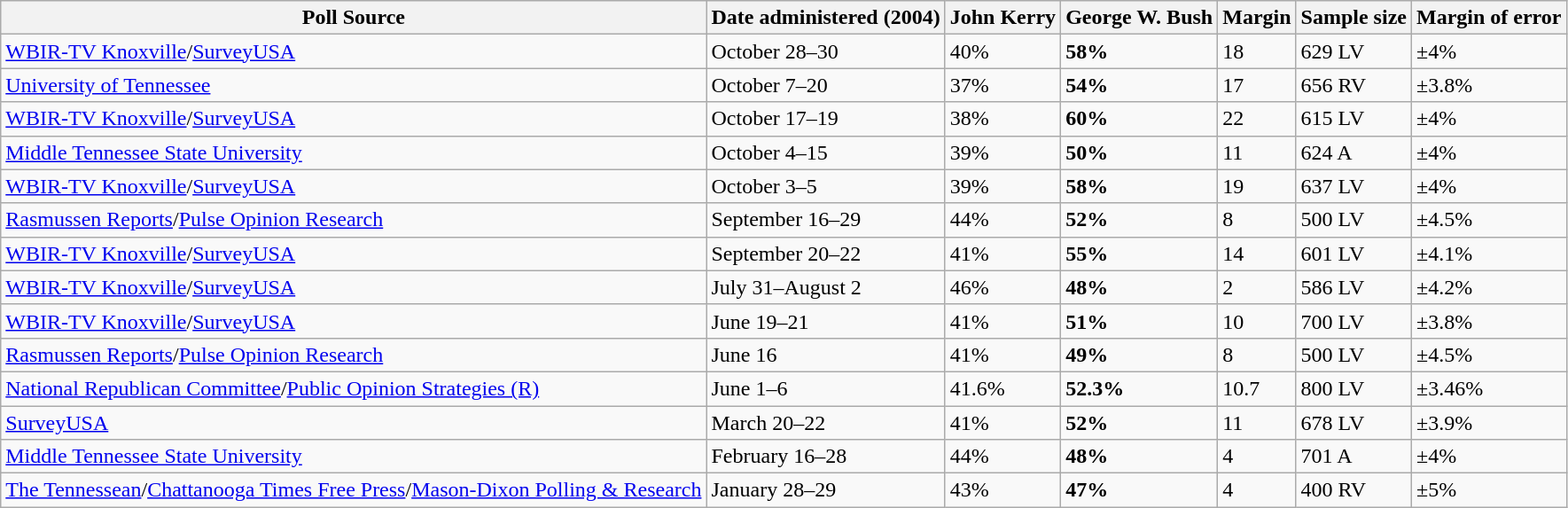<table class="wikitable">
<tr>
<th>Poll Source</th>
<th>Date administered (2004)</th>
<th>John Kerry</th>
<th>George W. Bush</th>
<th>Margin</th>
<th>Sample size</th>
<th>Margin of error</th>
</tr>
<tr>
<td><a href='#'>WBIR-TV Knoxville</a>/<a href='#'>SurveyUSA</a></td>
<td>October 28–30</td>
<td>40%</td>
<td><strong>58%</strong></td>
<td>18</td>
<td>629 LV</td>
<td>±4%</td>
</tr>
<tr>
<td><a href='#'>University of Tennessee</a></td>
<td>October 7–20</td>
<td>37%</td>
<td><strong>54%</strong></td>
<td>17</td>
<td>656 RV</td>
<td>±3.8%</td>
</tr>
<tr>
<td><a href='#'>WBIR-TV Knoxville</a>/<a href='#'>SurveyUSA</a></td>
<td>October 17–19</td>
<td>38%</td>
<td><strong>60%</strong></td>
<td>22</td>
<td>615 LV</td>
<td>±4%</td>
</tr>
<tr>
<td><a href='#'>Middle Tennessee State University</a></td>
<td>October 4–15</td>
<td>39%</td>
<td><strong>50%</strong></td>
<td>11</td>
<td>624 A</td>
<td>±4%</td>
</tr>
<tr>
<td><a href='#'>WBIR-TV Knoxville</a>/<a href='#'>SurveyUSA</a></td>
<td>October 3–5</td>
<td>39%</td>
<td><strong>58%</strong></td>
<td>19</td>
<td>637 LV</td>
<td>±4%</td>
</tr>
<tr>
<td><a href='#'>Rasmussen Reports</a>/<a href='#'>Pulse Opinion Research</a></td>
<td>September 16–29</td>
<td>44%</td>
<td><strong>52%</strong></td>
<td>8</td>
<td>500 LV</td>
<td>±4.5%</td>
</tr>
<tr>
<td><a href='#'>WBIR-TV Knoxville</a>/<a href='#'>SurveyUSA</a></td>
<td>September 20–22</td>
<td>41%</td>
<td><strong>55%</strong></td>
<td>14</td>
<td>601 LV</td>
<td>±4.1%</td>
</tr>
<tr>
<td><a href='#'>WBIR-TV Knoxville</a>/<a href='#'>SurveyUSA</a></td>
<td>July 31–August 2</td>
<td>46%</td>
<td><strong>48%</strong></td>
<td>2</td>
<td>586 LV</td>
<td>±4.2%</td>
</tr>
<tr>
<td><a href='#'>WBIR-TV Knoxville</a>/<a href='#'>SurveyUSA</a></td>
<td>June 19–21</td>
<td>41%</td>
<td><strong>51%</strong></td>
<td>10</td>
<td>700 LV</td>
<td>±3.8%</td>
</tr>
<tr>
<td><a href='#'>Rasmussen Reports</a>/<a href='#'>Pulse Opinion Research</a></td>
<td>June 16</td>
<td>41%</td>
<td><strong>49%</strong></td>
<td>8</td>
<td>500 LV</td>
<td>±4.5%</td>
</tr>
<tr>
<td><a href='#'>National Republican Committee</a>/<a href='#'>Public Opinion Strategies (R)</a></td>
<td>June 1–6</td>
<td>41.6%</td>
<td><strong>52.3%</strong></td>
<td>10.7</td>
<td>800 LV</td>
<td>±3.46%</td>
</tr>
<tr>
<td><a href='#'>SurveyUSA</a></td>
<td>March 20–22</td>
<td>41%</td>
<td><strong>52%</strong></td>
<td>11</td>
<td>678 LV</td>
<td>±3.9%</td>
</tr>
<tr>
<td><a href='#'>Middle Tennessee State University</a></td>
<td>February 16–28</td>
<td>44%</td>
<td><strong>48%</strong></td>
<td>4</td>
<td>701 A</td>
<td>±4%</td>
</tr>
<tr>
<td><a href='#'>The Tennessean</a>/<a href='#'>Chattanooga Times Free Press</a>/<a href='#'>Mason-Dixon Polling & Research</a></td>
<td>January 28–29</td>
<td>43%</td>
<td><strong>47%</strong></td>
<td>4</td>
<td>400 RV</td>
<td>±5%</td>
</tr>
</table>
